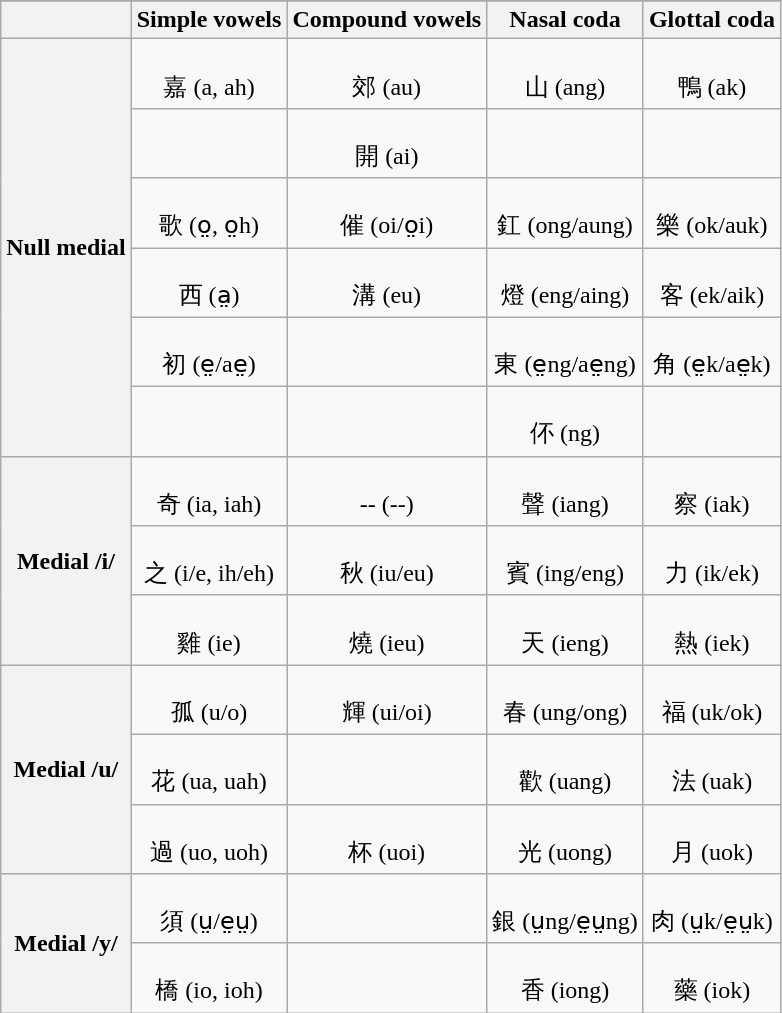<table class="wikitable" style="text-align:center">
<tr>
</tr>
<tr>
<th></th>
<th>Simple vowels</th>
<th>Compound vowels</th>
<th>Nasal coda </th>
<th>Glottal coda </th>
</tr>
<tr>
<th rowspan="6">Null medial</th>
<td><br>嘉 (a, ah)</td>
<td><br>郊 (au)</td>
<td><br>山 (ang)</td>
<td><br>鴨 (ak)</td>
</tr>
<tr>
<td></td>
<td><br>開 (ai)</td>
<td></td>
<td></td>
</tr>
<tr>
<td><br>歌 (o̤, o̤h)</td>
<td><br>催 (oi/o̤i)</td>
<td><br>釭 (ong/aung)</td>
<td><br>樂 (ok/auk)</td>
</tr>
<tr>
<td><br>西 (a̤)</td>
<td><br>溝 (eu)</td>
<td><br>燈 (eng/aing)</td>
<td><br>客 (ek/aik)</td>
</tr>
<tr>
<td><br>初 (e̤/ae̤)</td>
<td></td>
<td><br>東 (e̤ng/ae̤ng)</td>
<td><br>角 (e̤k/ae̤k)</td>
</tr>
<tr>
<td></td>
<td></td>
<td><br>伓 (ng)</td>
<td></td>
</tr>
<tr>
<th rowspan="3">Medial /i/</th>
<td><br>奇 (ia, iah)</td>
<td><br>-- (--)</td>
<td><br>聲 (iang)</td>
<td><br>察 (iak)</td>
</tr>
<tr>
<td><br>之 (i/e, ih/eh)</td>
<td><br>秋 (iu/eu)</td>
<td><br>賓 (ing/eng)</td>
<td><br>力 (ik/ek)</td>
</tr>
<tr>
<td><br>雞 (ie)</td>
<td><br>燒 (ieu)</td>
<td><br>天 (ieng)</td>
<td><br>熱 (iek)</td>
</tr>
<tr>
<th rowspan="3">Medial /u/</th>
<td><br>孤 (u/o)</td>
<td><br>輝 (ui/oi)</td>
<td><br>春 (ung/ong)</td>
<td><br>福 (uk/ok)</td>
</tr>
<tr>
<td><br>花 (ua, uah)</td>
<td></td>
<td><br>歡 (uang)</td>
<td><br>法 (uak)</td>
</tr>
<tr>
<td><br>過 (uo, uoh)</td>
<td><br>杯 (uoi)</td>
<td><br>光 (uong)</td>
<td><br>月 (uok)</td>
</tr>
<tr>
<th rowspan="2">Medial /y/</th>
<td><br>須 (ṳ/e̤ṳ)</td>
<td></td>
<td><br>銀 (ṳng/e̤ṳng)</td>
<td><br>肉 (ṳk/e̤ṳk)</td>
</tr>
<tr>
<td><br>橋 (io, ioh)</td>
<td></td>
<td><br>香 (iong)</td>
<td><br>藥 (iok)</td>
</tr>
</table>
